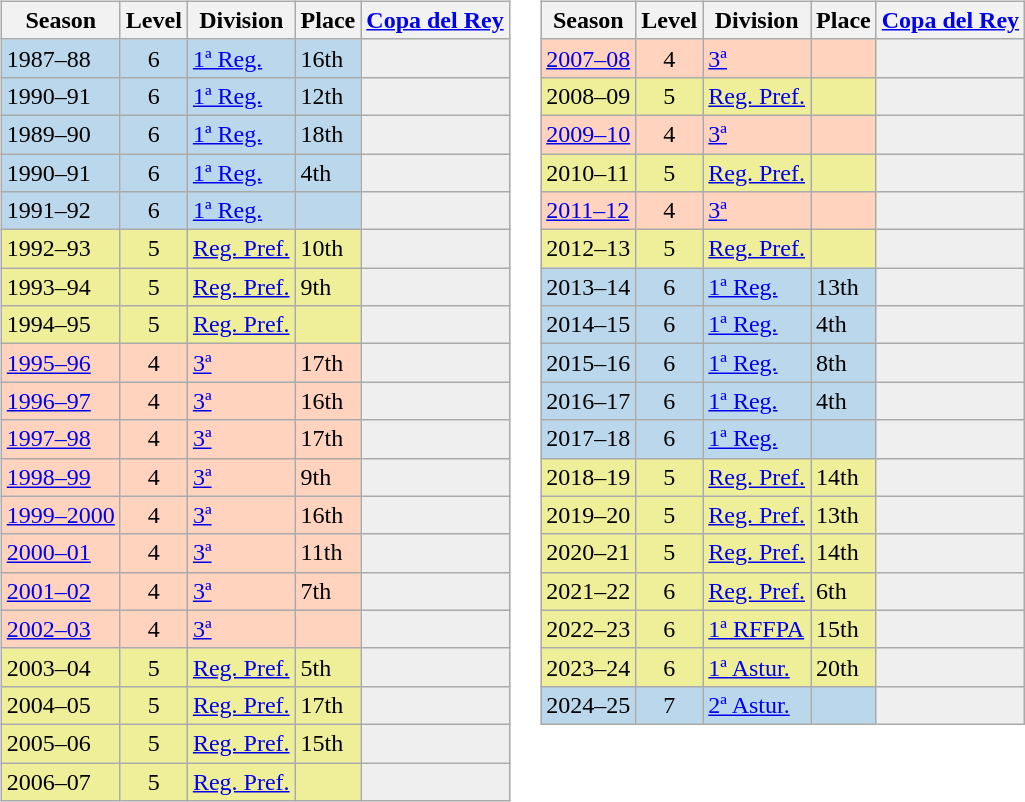<table>
<tr>
<td valign="top" width=0%><br><table class="wikitable">
<tr style="background:#f0f6fa;">
<th>Season</th>
<th>Level</th>
<th>Division</th>
<th>Place</th>
<th><a href='#'>Copa del Rey</a></th>
</tr>
<tr>
<td style="background:#BBD7EC;">1987–88</td>
<td style="background:#BBD7EC;" align="center">6</td>
<td style="background:#BBD7EC;"><a href='#'>1ª Reg.</a></td>
<td style="background:#BBD7EC;">16th</td>
<th style="background:#efefef;"></th>
</tr>
<tr>
<td style="background:#BBD7EC;">1990–91</td>
<td style="background:#BBD7EC;" align="center">6</td>
<td style="background:#BBD7EC;"><a href='#'>1ª Reg.</a></td>
<td style="background:#BBD7EC;">12th</td>
<th style="background:#efefef;"></th>
</tr>
<tr>
<td style="background:#BBD7EC;">1989–90</td>
<td style="background:#BBD7EC;" align="center">6</td>
<td style="background:#BBD7EC;"><a href='#'>1ª Reg.</a></td>
<td style="background:#BBD7EC;">18th</td>
<th style="background:#efefef;"></th>
</tr>
<tr>
<td style="background:#BBD7EC;">1990–91</td>
<td style="background:#BBD7EC;" align="center">6</td>
<td style="background:#BBD7EC;"><a href='#'>1ª Reg.</a></td>
<td style="background:#BBD7EC;">4th</td>
<th style="background:#efefef;"></th>
</tr>
<tr>
<td style="background:#BBD7EC;">1991–92</td>
<td style="background:#BBD7EC;" align="center">6</td>
<td style="background:#BBD7EC;"><a href='#'>1ª Reg.</a></td>
<td style="background:#BBD7EC;"></td>
<th style="background:#efefef;"></th>
</tr>
<tr>
<td style="background:#EFEF99;">1992–93</td>
<td style="background:#EFEF99;" align="center">5</td>
<td style="background:#EFEF99;"><a href='#'>Reg. Pref.</a></td>
<td style="background:#EFEF99;">10th</td>
<th style="background:#efefef;"></th>
</tr>
<tr>
<td style="background:#EFEF99;">1993–94</td>
<td style="background:#EFEF99;" align="center">5</td>
<td style="background:#EFEF99;"><a href='#'>Reg. Pref.</a></td>
<td style="background:#EFEF99;">9th</td>
<th style="background:#efefef;"></th>
</tr>
<tr>
<td style="background:#EFEF99;">1994–95</td>
<td style="background:#EFEF99;" align="center">5</td>
<td style="background:#EFEF99;"><a href='#'>Reg. Pref.</a></td>
<td style="background:#EFEF99;"></td>
<th style="background:#efefef;"></th>
</tr>
<tr>
<td style="background:#FFD3BD;"><a href='#'>1995–96</a></td>
<td style="background:#FFD3BD;" align="center">4</td>
<td style="background:#FFD3BD;"><a href='#'>3ª</a></td>
<td style="background:#FFD3BD;">17th</td>
<td style="background:#efefef;"></td>
</tr>
<tr>
<td style="background:#FFD3BD;"><a href='#'>1996–97</a></td>
<td style="background:#FFD3BD;" align="center">4</td>
<td style="background:#FFD3BD;"><a href='#'>3ª</a></td>
<td style="background:#FFD3BD;">16th</td>
<td style="background:#efefef;"></td>
</tr>
<tr>
<td style="background:#FFD3BD;"><a href='#'>1997–98</a></td>
<td style="background:#FFD3BD;" align="center">4</td>
<td style="background:#FFD3BD;"><a href='#'>3ª</a></td>
<td style="background:#FFD3BD;">17th</td>
<td style="background:#efefef;"></td>
</tr>
<tr>
<td style="background:#FFD3BD;"><a href='#'>1998–99</a></td>
<td style="background:#FFD3BD;" align="center">4</td>
<td style="background:#FFD3BD;"><a href='#'>3ª</a></td>
<td style="background:#FFD3BD;">9th</td>
<td style="background:#efefef;"></td>
</tr>
<tr>
<td style="background:#FFD3BD;"><a href='#'>1999–2000</a></td>
<td style="background:#FFD3BD;" align="center">4</td>
<td style="background:#FFD3BD;"><a href='#'>3ª</a></td>
<td style="background:#FFD3BD;">16th</td>
<td style="background:#efefef;"></td>
</tr>
<tr>
<td style="background:#FFD3BD;"><a href='#'>2000–01</a></td>
<td style="background:#FFD3BD;" align="center">4</td>
<td style="background:#FFD3BD;"><a href='#'>3ª</a></td>
<td style="background:#FFD3BD;">11th</td>
<td style="background:#efefef;"></td>
</tr>
<tr>
<td style="background:#FFD3BD;"><a href='#'>2001–02</a></td>
<td style="background:#FFD3BD;" align="center">4</td>
<td style="background:#FFD3BD;"><a href='#'>3ª</a></td>
<td style="background:#FFD3BD;">7th</td>
<td style="background:#efefef;"></td>
</tr>
<tr>
<td style="background:#FFD3BD;"><a href='#'>2002–03</a></td>
<td style="background:#FFD3BD;" align="center">4</td>
<td style="background:#FFD3BD;"><a href='#'>3ª</a></td>
<td style="background:#FFD3BD;"></td>
<td style="background:#efefef;"></td>
</tr>
<tr>
<td style="background:#EFEF99;">2003–04</td>
<td style="background:#EFEF99;" align="center">5</td>
<td style="background:#EFEF99;"><a href='#'>Reg. Pref.</a></td>
<td style="background:#EFEF99;">5th</td>
<th style="background:#efefef;"></th>
</tr>
<tr>
<td style="background:#EFEF99;">2004–05</td>
<td style="background:#EFEF99;" align="center">5</td>
<td style="background:#EFEF99;"><a href='#'>Reg. Pref.</a></td>
<td style="background:#EFEF99;">17th</td>
<th style="background:#efefef;"></th>
</tr>
<tr>
<td style="background:#EFEF99;">2005–06</td>
<td style="background:#EFEF99;" align="center">5</td>
<td style="background:#EFEF99;"><a href='#'>Reg. Pref.</a></td>
<td style="background:#EFEF99;">15th</td>
<th style="background:#efefef;"></th>
</tr>
<tr>
<td style="background:#EFEF99;">2006–07</td>
<td style="background:#EFEF99;" align="center">5</td>
<td style="background:#EFEF99;"><a href='#'>Reg. Pref.</a></td>
<td style="background:#EFEF99;"></td>
<th style="background:#efefef;"></th>
</tr>
</table>
</td>
<td valign="top" width=0%><br><table class="wikitable">
<tr style="background:#f0f6fa;">
<th>Season</th>
<th>Level</th>
<th>Division</th>
<th>Place</th>
<th><a href='#'>Copa del Rey</a></th>
</tr>
<tr>
<td style="background:#FFD3BD;"><a href='#'>2007–08</a></td>
<td style="background:#FFD3BD;" align="center">4</td>
<td style="background:#FFD3BD;"><a href='#'>3ª</a></td>
<td style="background:#FFD3BD;"></td>
<td style="background:#efefef;"></td>
</tr>
<tr>
<td style="background:#EFEF99;">2008–09</td>
<td style="background:#EFEF99;" align="center">5</td>
<td style="background:#EFEF99;"><a href='#'>Reg. Pref.</a></td>
<td style="background:#EFEF99;"></td>
<th style="background:#efefef;"></th>
</tr>
<tr>
<td style="background:#FFD3BD;"><a href='#'>2009–10</a></td>
<td style="background:#FFD3BD;" align="center">4</td>
<td style="background:#FFD3BD;"><a href='#'>3ª</a></td>
<td style="background:#FFD3BD;"></td>
<td style="background:#efefef;"></td>
</tr>
<tr>
<td style="background:#EFEF99;">2010–11</td>
<td style="background:#EFEF99;" align="center">5</td>
<td style="background:#EFEF99;"><a href='#'>Reg. Pref.</a></td>
<td style="background:#EFEF99;"></td>
<th style="background:#efefef;"></th>
</tr>
<tr>
<td style="background:#FFD3BD;"><a href='#'>2011–12</a></td>
<td style="background:#FFD3BD;" align="center">4</td>
<td style="background:#FFD3BD;"><a href='#'>3ª</a></td>
<td style="background:#FFD3BD;"></td>
<td style="background:#efefef;"></td>
</tr>
<tr>
<td style="background:#EFEF99;">2012–13</td>
<td style="background:#EFEF99;" align="center">5</td>
<td style="background:#EFEF99;"><a href='#'>Reg. Pref.</a></td>
<td style="background:#EFEF99;"></td>
<th style="background:#efefef;"></th>
</tr>
<tr>
<td style="background:#BBD7EC;">2013–14</td>
<td style="background:#BBD7EC;" align="center">6</td>
<td style="background:#BBD7EC;"><a href='#'>1ª Reg.</a></td>
<td style="background:#BBD7EC;">13th</td>
<th style="background:#efefef;"></th>
</tr>
<tr>
<td style="background:#BBD7EC;">2014–15</td>
<td style="background:#BBD7EC;" align="center">6</td>
<td style="background:#BBD7EC;"><a href='#'>1ª Reg.</a></td>
<td style="background:#BBD7EC;">4th</td>
<th style="background:#efefef;"></th>
</tr>
<tr>
<td style="background:#BBD7EC;">2015–16</td>
<td style="background:#BBD7EC;" align="center">6</td>
<td style="background:#BBD7EC;"><a href='#'>1ª Reg.</a></td>
<td style="background:#BBD7EC;">8th</td>
<th style="background:#efefef;"></th>
</tr>
<tr>
<td style="background:#BBD7EC;">2016–17</td>
<td style="background:#BBD7EC;" align="center">6</td>
<td style="background:#BBD7EC;"><a href='#'>1ª Reg.</a></td>
<td style="background:#BBD7EC;">4th</td>
<th style="background:#efefef;"></th>
</tr>
<tr>
<td style="background:#BBD7EC;">2017–18</td>
<td style="background:#BBD7EC;" align="center">6</td>
<td style="background:#BBD7EC;"><a href='#'>1ª Reg.</a></td>
<td style="background:#BBD7EC;"></td>
<th style="background:#efefef;"></th>
</tr>
<tr>
<td style="background:#EFEF99;">2018–19</td>
<td style="background:#EFEF99;" align="center">5</td>
<td style="background:#EFEF99;"><a href='#'>Reg. Pref.</a></td>
<td style="background:#EFEF99;">14th</td>
<th style="background:#efefef;"></th>
</tr>
<tr>
<td style="background:#EFEF99;">2019–20</td>
<td style="background:#EFEF99;" align="center">5</td>
<td style="background:#EFEF99;"><a href='#'>Reg. Pref.</a></td>
<td style="background:#EFEF99;">13th</td>
<th style="background:#efefef;"></th>
</tr>
<tr>
<td style="background:#EFEF99;">2020–21</td>
<td style="background:#EFEF99;" align="center">5</td>
<td style="background:#EFEF99;"><a href='#'>Reg. Pref.</a></td>
<td style="background:#EFEF99;">14th</td>
<th style="background:#efefef;"></th>
</tr>
<tr>
<td style="background:#EFEF99;">2021–22</td>
<td style="background:#EFEF99;" align="center">6</td>
<td style="background:#EFEF99;"><a href='#'>Reg. Pref.</a></td>
<td style="background:#EFEF99;">6th</td>
<th style="background:#efefef;"></th>
</tr>
<tr>
<td style="background:#EFEF99;">2022–23</td>
<td style="background:#EFEF99;" align="center">6</td>
<td style="background:#EFEF99;"><a href='#'>1ª RFFPA</a></td>
<td style="background:#EFEF99;">15th</td>
<th style="background:#efefef;"></th>
</tr>
<tr>
<td style="background:#EFEF99;">2023–24</td>
<td style="background:#EFEF99;" align="center">6</td>
<td style="background:#EFEF99;"><a href='#'>1ª Astur.</a></td>
<td style="background:#EFEF99;">20th</td>
<th style="background:#efefef;"></th>
</tr>
<tr>
<td style="background:#BBD7EC;">2024–25</td>
<td style="background:#BBD7EC;" align="center">7</td>
<td style="background:#BBD7EC;"><a href='#'>2ª Astur.</a></td>
<td style="background:#BBD7EC;"></td>
<th style="background:#efefef;"></th>
</tr>
</table>
</td>
</tr>
</table>
